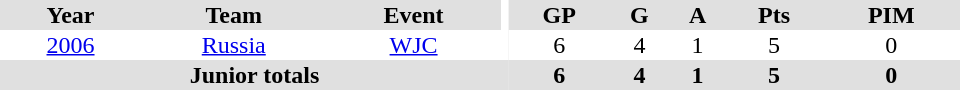<table border="0" cellpadding="1" cellspacing="0" ID="Table3" style="text-align:center; width:40em">
<tr bgcolor="#e0e0e0">
<th>Year</th>
<th>Team</th>
<th>Event</th>
<th rowspan="102" bgcolor="#ffffff"></th>
<th>GP</th>
<th>G</th>
<th>A</th>
<th>Pts</th>
<th>PIM</th>
</tr>
<tr>
<td><a href='#'>2006</a></td>
<td><a href='#'>Russia</a></td>
<td><a href='#'>WJC</a></td>
<td>6</td>
<td>4</td>
<td>1</td>
<td>5</td>
<td>0</td>
</tr>
<tr bgcolor="#e0e0e0">
<th colspan="4">Junior totals</th>
<th>6</th>
<th>4</th>
<th>1</th>
<th>5</th>
<th>0</th>
</tr>
</table>
